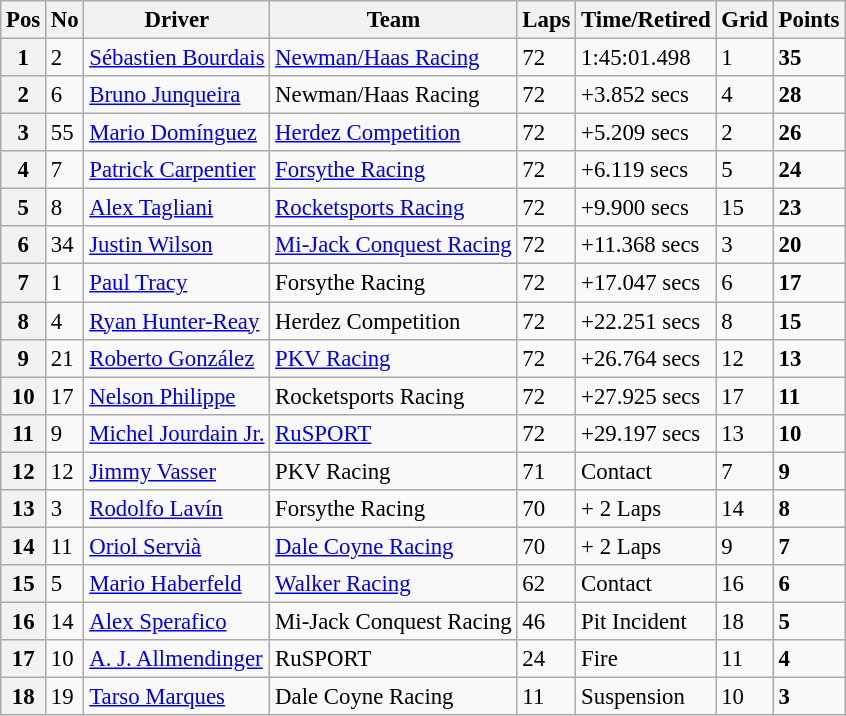<table class="wikitable" style="font-size:95%;">
<tr>
<th>Pos</th>
<th>No</th>
<th>Driver</th>
<th>Team</th>
<th>Laps</th>
<th>Time/Retired</th>
<th>Grid</th>
<th>Points</th>
</tr>
<tr>
<th>1</th>
<td>2</td>
<td> <a href='#'>Sébastien Bourdais</a></td>
<td><a href='#'>Newman/Haas Racing</a></td>
<td>72</td>
<td>1:45:01.498</td>
<td>1</td>
<td><strong>35</strong></td>
</tr>
<tr>
<th>2</th>
<td>6</td>
<td> <a href='#'>Bruno Junqueira</a></td>
<td>Newman/Haas Racing</td>
<td>72</td>
<td>+3.852 secs</td>
<td>4</td>
<td><strong>28</strong></td>
</tr>
<tr>
<th>3</th>
<td>55</td>
<td> <a href='#'>Mario Domínguez</a></td>
<td><a href='#'>Herdez Competition</a></td>
<td>72</td>
<td>+5.209 secs</td>
<td>2</td>
<td><strong>26</strong></td>
</tr>
<tr>
<th>4</th>
<td>7</td>
<td> <a href='#'>Patrick Carpentier</a></td>
<td><a href='#'>Forsythe Racing</a></td>
<td>72</td>
<td>+6.119 secs</td>
<td>5</td>
<td><strong>24</strong></td>
</tr>
<tr>
<th>5</th>
<td>8</td>
<td> <a href='#'>Alex Tagliani</a></td>
<td><a href='#'>Rocketsports Racing</a></td>
<td>72</td>
<td>+9.900 secs</td>
<td>15</td>
<td><strong>23</strong></td>
</tr>
<tr>
<th>6</th>
<td>34</td>
<td> <a href='#'>Justin Wilson</a></td>
<td><a href='#'>Mi-Jack Conquest Racing</a></td>
<td>72</td>
<td>+11.368 secs</td>
<td>3</td>
<td><strong>20</strong></td>
</tr>
<tr>
<th>7</th>
<td>1</td>
<td> <a href='#'>Paul Tracy</a></td>
<td>Forsythe Racing</td>
<td>72</td>
<td>+17.047 secs</td>
<td>6</td>
<td><strong>17</strong></td>
</tr>
<tr>
<th>8</th>
<td>4</td>
<td> <a href='#'>Ryan Hunter-Reay</a></td>
<td>Herdez Competition</td>
<td>72</td>
<td>+22.251 secs</td>
<td>8</td>
<td><strong>15</strong></td>
</tr>
<tr>
<th>9</th>
<td>21</td>
<td> <a href='#'>Roberto González</a></td>
<td><a href='#'>PKV Racing</a></td>
<td>72</td>
<td>+26.764 secs</td>
<td>12</td>
<td><strong>13</strong></td>
</tr>
<tr>
<th>10</th>
<td>17</td>
<td> <a href='#'>Nelson Philippe</a></td>
<td>Rocketsports Racing</td>
<td>72</td>
<td>+27.925 secs</td>
<td>17</td>
<td><strong>11</strong></td>
</tr>
<tr>
<th>11</th>
<td>9</td>
<td> <a href='#'>Michel Jourdain Jr.</a></td>
<td><a href='#'>RuSPORT</a></td>
<td>72</td>
<td>+29.197 secs</td>
<td>13</td>
<td><strong>10</strong></td>
</tr>
<tr>
<th>12</th>
<td>12</td>
<td> <a href='#'>Jimmy Vasser</a></td>
<td>PKV Racing</td>
<td>71</td>
<td>Contact</td>
<td>7</td>
<td><strong>9</strong></td>
</tr>
<tr>
<th>13</th>
<td>3</td>
<td> <a href='#'>Rodolfo Lavín</a></td>
<td>Forsythe Racing</td>
<td>70</td>
<td>+ 2 Laps</td>
<td>14</td>
<td><strong>8</strong></td>
</tr>
<tr>
<th>14</th>
<td>11</td>
<td> <a href='#'>Oriol Servià</a></td>
<td><a href='#'>Dale Coyne Racing</a></td>
<td>70</td>
<td>+ 2 Laps</td>
<td>9</td>
<td><strong>7</strong></td>
</tr>
<tr>
<th>15</th>
<td>5</td>
<td> <a href='#'>Mario Haberfeld</a></td>
<td><a href='#'>Walker Racing</a></td>
<td>62</td>
<td>Contact</td>
<td>16</td>
<td><strong>6</strong></td>
</tr>
<tr>
<th>16</th>
<td>14</td>
<td> <a href='#'>Alex Sperafico</a></td>
<td>Mi-Jack Conquest Racing</td>
<td>46</td>
<td>Pit Incident</td>
<td>18</td>
<td><strong>5</strong></td>
</tr>
<tr>
<th>17</th>
<td>10</td>
<td> <a href='#'>A. J. Allmendinger</a></td>
<td>RuSPORT</td>
<td>24</td>
<td>Fire</td>
<td>11</td>
<td><strong>4</strong></td>
</tr>
<tr>
<th>18</th>
<td>19</td>
<td> <a href='#'>Tarso Marques</a></td>
<td>Dale Coyne Racing</td>
<td>11</td>
<td>Suspension</td>
<td>10</td>
<td><strong>3</strong></td>
</tr>
</table>
